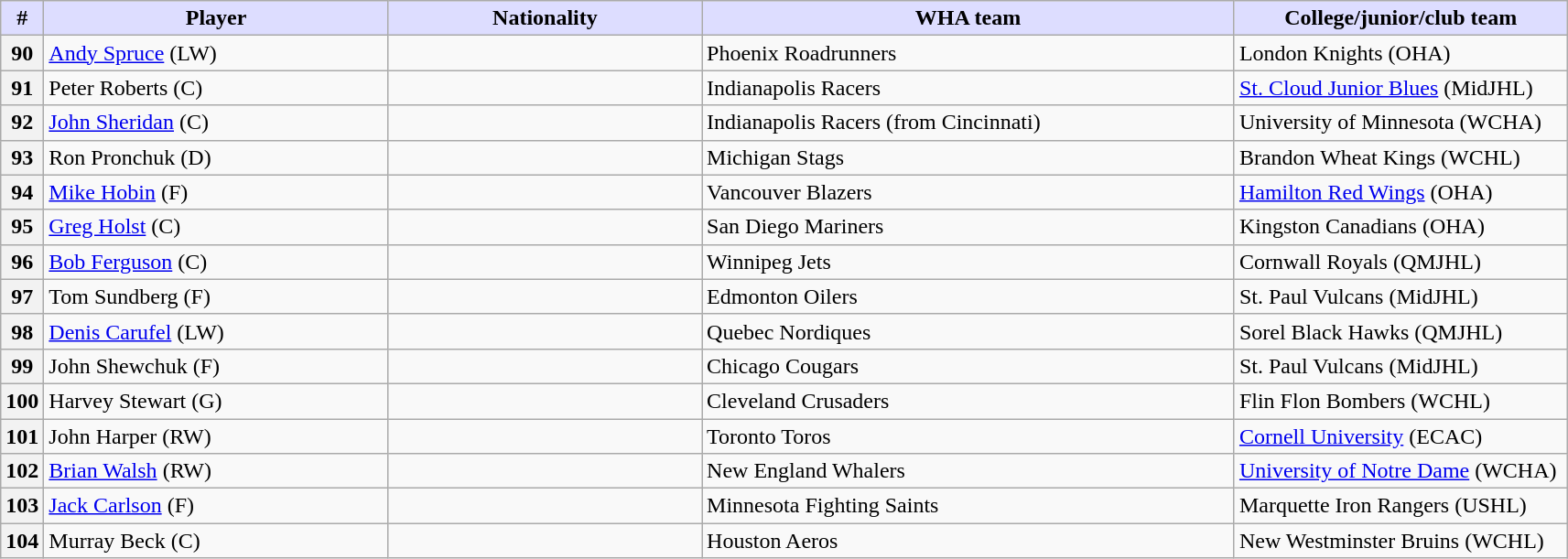<table class="wikitable">
<tr>
<th style="background:#ddf; width:2.75%;">#</th>
<th style="background:#ddf; width:22.0%;">Player</th>
<th style="background:#ddf; width:20.0%;">Nationality</th>
<th style="background:#ddf; width:34.0%;">WHA team</th>
<th style="background:#ddf; width:100.0%;">College/junior/club team</th>
</tr>
<tr>
<th>90</th>
<td><a href='#'>Andy Spruce</a> (LW)</td>
<td></td>
<td>Phoenix Roadrunners</td>
<td>London Knights (OHA)</td>
</tr>
<tr>
<th>91</th>
<td>Peter Roberts (C)</td>
<td></td>
<td>Indianapolis Racers</td>
<td><a href='#'>St. Cloud Junior Blues</a> (MidJHL)</td>
</tr>
<tr>
<th>92</th>
<td><a href='#'>John Sheridan</a> (C)</td>
<td></td>
<td>Indianapolis Racers (from Cincinnati)</td>
<td>University of Minnesota (WCHA)</td>
</tr>
<tr>
<th>93</th>
<td>Ron Pronchuk (D)</td>
<td></td>
<td>Michigan Stags</td>
<td>Brandon Wheat Kings (WCHL)</td>
</tr>
<tr>
<th>94</th>
<td><a href='#'>Mike Hobin</a> (F)</td>
<td></td>
<td>Vancouver Blazers</td>
<td><a href='#'>Hamilton Red Wings</a> (OHA)</td>
</tr>
<tr>
<th>95</th>
<td><a href='#'>Greg Holst</a> (C)</td>
<td></td>
<td>San Diego Mariners</td>
<td>Kingston Canadians (OHA)</td>
</tr>
<tr>
<th>96</th>
<td><a href='#'>Bob Ferguson</a> (C)</td>
<td></td>
<td>Winnipeg Jets</td>
<td>Cornwall Royals (QMJHL)</td>
</tr>
<tr>
<th>97</th>
<td>Tom Sundberg (F)</td>
<td></td>
<td>Edmonton Oilers</td>
<td>St. Paul Vulcans (MidJHL)</td>
</tr>
<tr>
<th>98</th>
<td><a href='#'>Denis Carufel</a> (LW)</td>
<td></td>
<td>Quebec Nordiques</td>
<td>Sorel Black Hawks (QMJHL)</td>
</tr>
<tr>
<th>99</th>
<td>John Shewchuk (F)</td>
<td></td>
<td>Chicago Cougars</td>
<td>St. Paul Vulcans (MidJHL)</td>
</tr>
<tr>
<th>100</th>
<td>Harvey Stewart (G)</td>
<td></td>
<td>Cleveland Crusaders</td>
<td>Flin Flon Bombers (WCHL)</td>
</tr>
<tr>
<th>101</th>
<td>John Harper (RW)</td>
<td></td>
<td>Toronto Toros</td>
<td><a href='#'>Cornell University</a> (ECAC)</td>
</tr>
<tr>
<th>102</th>
<td><a href='#'>Brian Walsh</a> (RW)</td>
<td></td>
<td>New England Whalers</td>
<td><a href='#'>University of Notre Dame</a> (WCHA)</td>
</tr>
<tr>
<th>103</th>
<td><a href='#'>Jack Carlson</a> (F)</td>
<td></td>
<td>Minnesota Fighting Saints</td>
<td>Marquette Iron Rangers (USHL)</td>
</tr>
<tr>
<th>104</th>
<td>Murray Beck (C)</td>
<td></td>
<td>Houston Aeros</td>
<td>New Westminster Bruins (WCHL)</td>
</tr>
</table>
